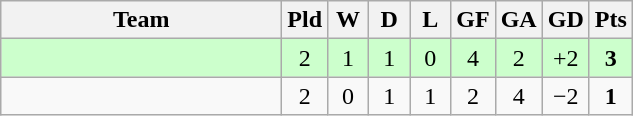<table class="wikitable" style="text-align:center;">
<tr>
<th width=180>Team</th>
<th width=20>Pld</th>
<th width=20>W</th>
<th width=20>D</th>
<th width=20>L</th>
<th width=20>GF</th>
<th width=20>GA</th>
<th width=20>GD</th>
<th width=20>Pts</th>
</tr>
<tr bgcolor="ccffcc">
<td align="left"></td>
<td>2</td>
<td>1</td>
<td>1</td>
<td>0</td>
<td>4</td>
<td>2</td>
<td>+2</td>
<td><strong>3</strong></td>
</tr>
<tr>
<td align="left"></td>
<td>2</td>
<td>0</td>
<td>1</td>
<td>1</td>
<td>2</td>
<td>4</td>
<td>−2</td>
<td><strong>1</strong></td>
</tr>
</table>
